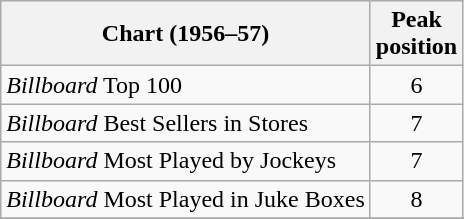<table class="wikitable">
<tr>
<th>Chart (1956–57)</th>
<th>Peak<br>position</th>
</tr>
<tr>
<td><em>Billboard</em> Top 100 </td>
<td align="center">6</td>
</tr>
<tr>
<td><em>Billboard</em> Best Sellers in Stores</td>
<td align="center">7</td>
</tr>
<tr>
<td><em>Billboard</em> Most Played by Jockeys</td>
<td align="center">7</td>
</tr>
<tr>
<td><em>Billboard</em> Most Played in Juke Boxes</td>
<td align="center">8</td>
</tr>
<tr>
</tr>
</table>
